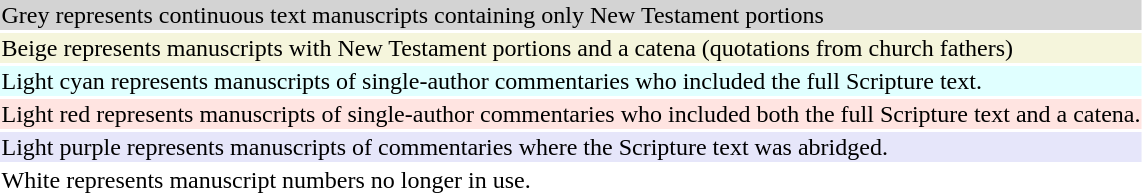<table style="background:transparent">
<tr>
<td bgcolor="lightgrey">Grey represents continuous text manuscripts containing only New Testament portions</td>
</tr>
<tr>
<td bgcolor="beige">Beige represents manuscripts with New Testament portions and a catena (quotations from church fathers)</td>
</tr>
<tr>
<td bgcolor="LightCyan">Light cyan represents manuscripts of single-author commentaries who included the full Scripture text.</td>
</tr>
<tr>
<td bgcolor="MistyRose">Light red represents manuscripts of single-author commentaries who included both the full Scripture text and a catena.</td>
</tr>
<tr>
<td bgcolor="Lavender">Light purple represents manuscripts of commentaries where the Scripture text was abridged.</td>
</tr>
<tr>
<td bgcolor="white">White represents manuscript numbers no longer in use.</td>
</tr>
</table>
